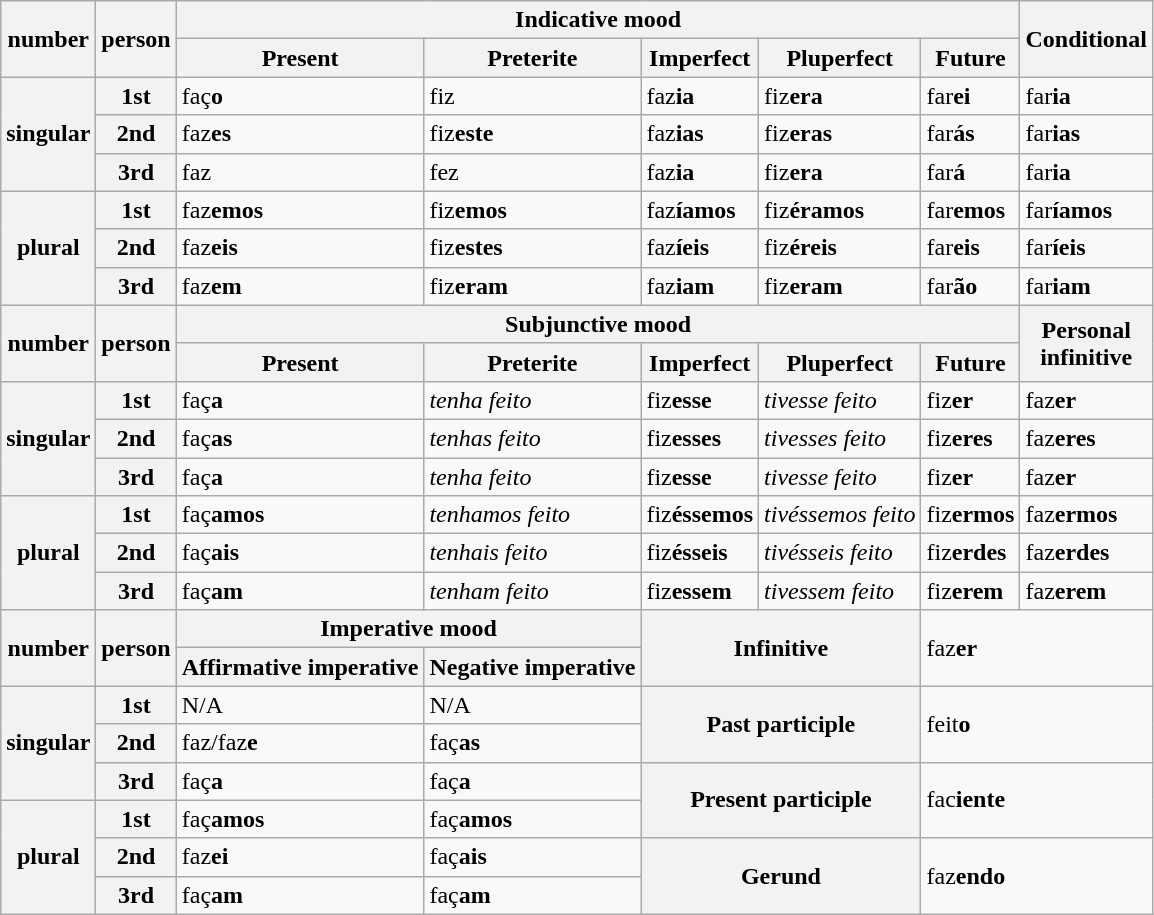<table class="wikitable">
<tr>
<th rowspan="2">number</th>
<th rowspan="2">person</th>
<th colspan="5">Indicative mood</th>
<th rowspan="2">Conditional</th>
</tr>
<tr>
<th>Present</th>
<th>Preterite</th>
<th>Imperfect</th>
<th>Pluperfect</th>
<th>Future</th>
</tr>
<tr>
<th rowspan="3">singular</th>
<th>1st</th>
<td>faç<strong>o</strong></td>
<td>fiz</td>
<td>faz<strong>ia</strong></td>
<td>fiz<strong>era</strong></td>
<td>far<strong>ei</strong></td>
<td>far<strong>ia</strong></td>
</tr>
<tr>
<th>2nd</th>
<td>faz<strong>es</strong></td>
<td>fiz<strong>este</strong></td>
<td>faz<strong>ias</strong></td>
<td>fiz<strong>eras</strong></td>
<td>far<strong>ás</strong></td>
<td>far<strong>ias</strong></td>
</tr>
<tr>
<th>3rd</th>
<td>faz</td>
<td>fez</td>
<td>faz<strong>ia</strong></td>
<td>fiz<strong>era</strong></td>
<td>far<strong>á</strong></td>
<td>far<strong>ia</strong></td>
</tr>
<tr>
<th rowspan="3">plural</th>
<th>1st</th>
<td>faz<strong>emos</strong></td>
<td>fiz<strong>emos</strong></td>
<td>faz<strong>íamos</strong></td>
<td>fiz<strong>éramos</strong></td>
<td>far<strong>emos</strong></td>
<td>far<strong>íamos</strong></td>
</tr>
<tr>
<th>2nd</th>
<td>faz<strong>eis</strong></td>
<td>fiz<strong>estes</strong></td>
<td>faz<strong>íeis</strong></td>
<td>fiz<strong>éreis</strong></td>
<td>far<strong>eis</strong></td>
<td>far<strong>íeis</strong></td>
</tr>
<tr>
<th>3rd</th>
<td>faz<strong>em</strong></td>
<td>fiz<strong>eram</strong></td>
<td>faz<strong>iam</strong></td>
<td>fiz<strong>eram</strong></td>
<td>far<strong>ão</strong></td>
<td>far<strong>iam</strong></td>
</tr>
<tr>
<th rowspan="2">number</th>
<th rowspan="2">person</th>
<th colspan="5">Subjunctive mood</th>
<th rowspan="2">Personal <br> infinitive</th>
</tr>
<tr>
<th>Present</th>
<th>Preterite</th>
<th>Imperfect</th>
<th>Pluperfect</th>
<th>Future</th>
</tr>
<tr>
<th rowspan="3">singular</th>
<th>1st</th>
<td>faç<strong>a</strong></td>
<td><em>tenha feito</em></td>
<td>fiz<strong>esse</strong></td>
<td><em>tivesse feito</em></td>
<td>fiz<strong>er</strong></td>
<td>faz<strong>er</strong></td>
</tr>
<tr>
<th>2nd</th>
<td>faç<strong>as</strong></td>
<td><em>tenhas feito</em></td>
<td>fiz<strong>esses</strong></td>
<td><em>tivesses feito</em></td>
<td>fiz<strong>eres</strong></td>
<td>faz<strong>eres</strong></td>
</tr>
<tr>
<th>3rd</th>
<td>faç<strong>a</strong></td>
<td><em>tenha feito</em></td>
<td>fiz<strong>esse</strong></td>
<td><em>tivesse feito</em></td>
<td>fiz<strong>er</strong></td>
<td>faz<strong>er</strong></td>
</tr>
<tr>
<th rowspan="3">plural</th>
<th>1st</th>
<td>faç<strong>amos</strong></td>
<td><em>tenhamos feito</em></td>
<td>fiz<strong>éssemos</strong></td>
<td><em>tivéssemos feito</em></td>
<td>fiz<strong>ermos</strong></td>
<td>faz<strong>ermos</strong></td>
</tr>
<tr>
<th>2nd</th>
<td>faç<strong>ais</strong></td>
<td><em>tenhais feito</em></td>
<td>fiz<strong>ésseis</strong></td>
<td><em>tivésseis feito</em></td>
<td>fiz<strong>erdes</strong></td>
<td>faz<strong>erdes</strong></td>
</tr>
<tr>
<th>3rd</th>
<td>faç<strong>am</strong></td>
<td><em>tenham feito</em></td>
<td>fiz<strong>essem</strong></td>
<td><em>tivessem feito</em></td>
<td>fiz<strong>erem</strong></td>
<td>faz<strong>erem</strong></td>
</tr>
<tr>
<th rowspan="2">number</th>
<th rowspan="2">person</th>
<th colspan="2">Imperative mood</th>
<th colspan="2" rowspan="2">Infinitive</th>
<td colspan="2" rowspan="2">faz<strong>er</strong></td>
</tr>
<tr>
<th>Affirmative imperative</th>
<th>Negative imperative</th>
</tr>
<tr>
<th rowspan="3">singular</th>
<th>1st</th>
<td>N/A</td>
<td>N/A</td>
<th colspan="2" rowspan="2">Past participle</th>
<td colspan="2" rowspan="2">feit<strong>o</strong></td>
</tr>
<tr>
<th>2nd</th>
<td>faz/faz<strong>e</strong></td>
<td>faç<strong>as</strong></td>
</tr>
<tr>
<th>3rd</th>
<td>faç<strong>a</strong></td>
<td>faç<strong>a</strong></td>
<th colspan="2" rowspan="2">Present participle</th>
<td colspan="2" rowspan="2">fac<strong>iente</strong></td>
</tr>
<tr>
<th rowspan="3">plural</th>
<th>1st</th>
<td>faç<strong>amos</strong></td>
<td>faç<strong>amos</strong></td>
</tr>
<tr>
<th>2nd</th>
<td>faz<strong>ei</strong></td>
<td>faç<strong>ais</strong></td>
<th colspan="2" rowspan="2">Gerund</th>
<td colspan="2" rowspan="2">faz<strong>endo</strong></td>
</tr>
<tr>
<th>3rd</th>
<td>faç<strong>am</strong></td>
<td>faç<strong>am</strong></td>
</tr>
</table>
